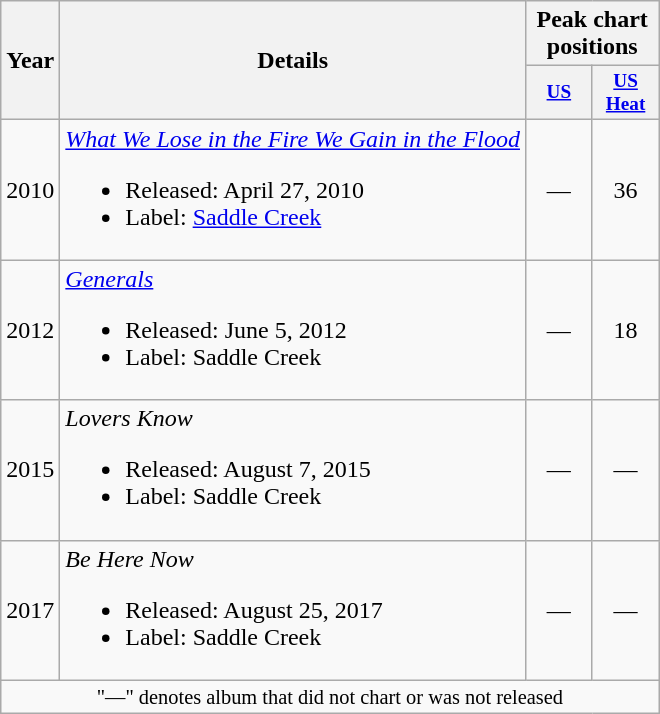<table class="wikitable">
<tr>
<th rowspan="2">Year</th>
<th rowspan="2">Details</th>
<th colspan="2">Peak chart positions</th>
</tr>
<tr>
<th style="width:3em;font-size:80%;"><a href='#'>US</a><br></th>
<th style="width:3em;font-size:80%;"><a href='#'>US<br>Heat</a><br></th>
</tr>
<tr>
<td style="text-align:center;">2010</td>
<td><em><a href='#'>What We Lose in the Fire We Gain in the Flood</a></em><br><ul><li>Released: April 27, 2010</li><li>Label: <a href='#'>Saddle Creek</a></li></ul></td>
<td style="text-align:center;">—</td>
<td style="text-align:center;">36</td>
</tr>
<tr>
<td style="text-align:center;">2012</td>
<td><em><a href='#'>Generals</a></em><br><ul><li>Released: June 5, 2012</li><li>Label: Saddle Creek</li></ul></td>
<td style="text-align:center;">—</td>
<td style="text-align:center;">18</td>
</tr>
<tr>
<td style="text-align:center;">2015</td>
<td><em>Lovers Know</em><br><ul><li>Released: August 7, 2015</li><li>Label: Saddle Creek</li></ul></td>
<td style="text-align:center;">—</td>
<td style="text-align:center;">—</td>
</tr>
<tr>
<td style="text-align:center;">2017</td>
<td><em>Be Here Now</em><br><ul><li>Released: August 25, 2017</li><li>Label: Saddle Creek</li></ul></td>
<td style="text-align:center;">—</td>
<td style="text-align:center;">—</td>
</tr>
<tr>
<td colspan="4" style="text-align:center; font-size:85%;">"—" denotes album that did not chart or was not released</td>
</tr>
</table>
